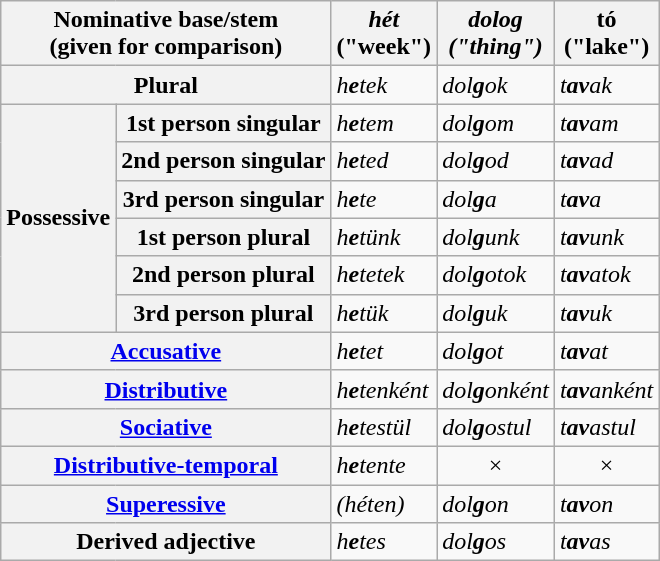<table class="wikitable">
<tr>
<th colspan="2">Nominative base/stem<br>(given for comparison)</th>
<th><em>h<strong>é</strong>t</em><br>("week")</th>
<th><em>dol<strong>og<strong><em><br>("thing")</th>
<th></em>t</strong>ó</em></strong><br>("lake")</th>
</tr>
<tr>
<th colspan="2">Plural</th>
<td><em>h<strong>e</strong>tek</em></td>
<td><em>dol<strong>g</strong>ok</em></td>
<td><em>t<strong>av</strong>ak</em></td>
</tr>
<tr>
<th rowspan="6">Possessive</th>
<th>1st person singular</th>
<td><em>h<strong>e</strong>tem</em></td>
<td><em>dol<strong>g</strong>om</em></td>
<td><em>t<strong>av</strong>am</em></td>
</tr>
<tr>
<th>2nd person singular</th>
<td><em>h<strong>e</strong>ted</em></td>
<td><em>dol<strong>g</strong>od</em></td>
<td><em>t<strong>av</strong>ad</em></td>
</tr>
<tr>
<th>3rd person singular</th>
<td><em>h<strong>e</strong>te</em></td>
<td><em>dol<strong>g</strong>a</em></td>
<td><em>t<strong>av</strong>a</em></td>
</tr>
<tr>
<th>1st person plural</th>
<td><em>h<strong>e</strong>tünk</em></td>
<td><em>dol<strong>g</strong>unk</em></td>
<td><em>t<strong>av</strong>unk</em></td>
</tr>
<tr>
<th>2nd person plural</th>
<td><em>h<strong>e</strong>tetek</em></td>
<td><em>dol<strong>g</strong>otok</em></td>
<td><em>t<strong>av</strong>atok</em></td>
</tr>
<tr>
<th>3rd person plural</th>
<td><em>h<strong>e</strong>tük</em></td>
<td><em>dol<strong>g</strong>uk</em></td>
<td><em>t<strong>av</strong>uk</em></td>
</tr>
<tr>
<th colspan="2"><a href='#'>Accusative</a></th>
<td><em>h<strong>e</strong>tet</em></td>
<td><em>dol<strong>g</strong>ot</em></td>
<td><em>t<strong>av</strong>at</em></td>
</tr>
<tr>
<th colspan="2"><a href='#'>Distributive</a></th>
<td><em>h<strong>e</strong>tenként</em></td>
<td><em>dol<strong>g</strong>onként </em></td>
<td><em>t<strong>av</strong>anként </em></td>
</tr>
<tr>
<th colspan="2"><a href='#'>Sociative</a></th>
<td><em>h<strong>e</strong>testül</em></td>
<td><em>dol<strong>g</strong>ostul</em></td>
<td><em>t<strong>av</strong>astul</em></td>
</tr>
<tr>
<th colspan="2"><a href='#'>Distributive-temporal</a></th>
<td><em>h<strong>e</strong>tente</em></td>
<td align=center>×</td>
<td align=center>×<br></td>
</tr>
<tr>
<th colspan="2"><a href='#'>Superessive</a></th>
<td><em>(héten)</em></td>
<td><em>dol<strong>g</strong>on</em></td>
<td><em>t<strong>av</strong>on</em></td>
</tr>
<tr>
<th colspan="2">Derived adjective</th>
<td><em>h<strong>e</strong>tes</em></td>
<td><em>dol<strong>g</strong>os</em></td>
<td><em>t<strong>av</strong>as</em></td>
</tr>
</table>
